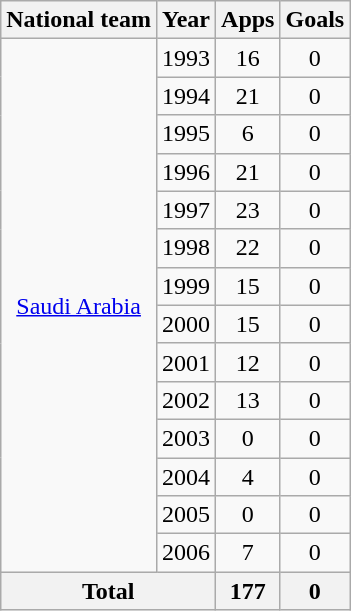<table class="wikitable" style="text-align:center">
<tr>
<th>National team</th>
<th>Year</th>
<th>Apps</th>
<th>Goals</th>
</tr>
<tr>
<td rowspan="14"><a href='#'>Saudi Arabia</a></td>
<td>1993</td>
<td>16</td>
<td>0</td>
</tr>
<tr>
<td>1994</td>
<td>21</td>
<td>0</td>
</tr>
<tr>
<td>1995</td>
<td>6</td>
<td>0</td>
</tr>
<tr>
<td>1996</td>
<td>21</td>
<td>0</td>
</tr>
<tr>
<td>1997</td>
<td>23</td>
<td>0</td>
</tr>
<tr>
<td>1998</td>
<td>22</td>
<td>0</td>
</tr>
<tr>
<td>1999</td>
<td>15</td>
<td>0</td>
</tr>
<tr>
<td>2000</td>
<td>15</td>
<td>0</td>
</tr>
<tr>
<td>2001</td>
<td>12</td>
<td>0</td>
</tr>
<tr>
<td>2002</td>
<td>13</td>
<td>0</td>
</tr>
<tr>
<td>2003</td>
<td>0</td>
<td>0</td>
</tr>
<tr>
<td>2004</td>
<td>4</td>
<td>0</td>
</tr>
<tr>
<td>2005</td>
<td>0</td>
<td>0</td>
</tr>
<tr>
<td>2006</td>
<td>7</td>
<td>0</td>
</tr>
<tr>
<th colspan="2">Total</th>
<th>177</th>
<th>0</th>
</tr>
</table>
